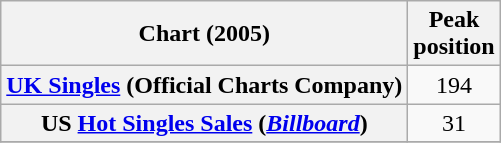<table class="wikitable sortable plainrowheaders">
<tr>
<th scope="col">Chart (2005)</th>
<th scope="col">Peak<br> position</th>
</tr>
<tr>
<th scope="row"><a href='#'>UK Singles</a> (Official Charts Company)</th>
<td align="center">194</td>
</tr>
<tr>
<th scope="row">US <a href='#'>Hot Singles Sales</a> (<em><a href='#'>Billboard</a></em>)</th>
<td align="center">31</td>
</tr>
<tr>
</tr>
</table>
